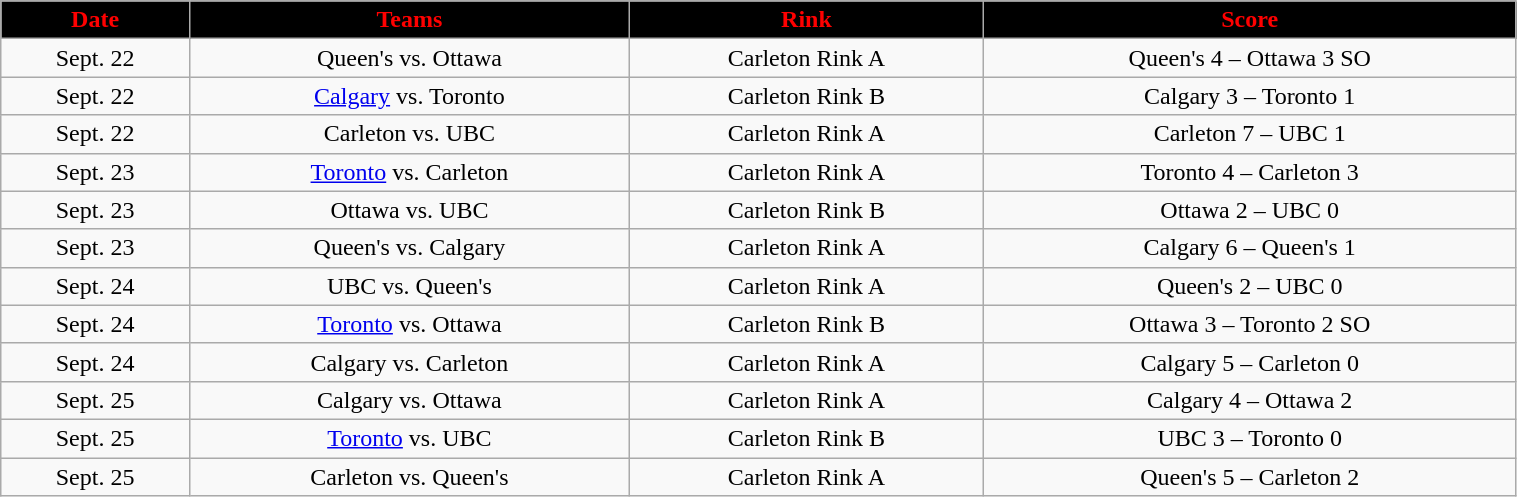<table class="wikitable" style="width:80%;">
<tr style="text-align:center; background:black; color:red;">
<td><strong>Date</strong></td>
<td><strong>Teams</strong></td>
<td><strong>Rink</strong></td>
<td><strong>Score</strong></td>
</tr>
<tr style="text-align:center;" bgcolor="">
<td>Sept. 22</td>
<td>Queen's vs. Ottawa</td>
<td>Carleton Rink A</td>
<td>Queen's 4 – Ottawa 3 SO</td>
</tr>
<tr style="text-align:center;" bgcolor="">
<td>Sept. 22</td>
<td><a href='#'>Calgary</a> vs. Toronto</td>
<td>Carleton Rink B</td>
<td>Calgary 3 – Toronto 1</td>
</tr>
<tr style="text-align:center;" bgcolor="">
<td>Sept. 22</td>
<td>Carleton vs. UBC</td>
<td>Carleton Rink A</td>
<td>Carleton 7 – UBC 1</td>
</tr>
<tr style="text-align:center;" bgcolor="">
<td>Sept. 23</td>
<td><a href='#'>Toronto</a> vs. Carleton</td>
<td>Carleton Rink A</td>
<td>Toronto 4 – Carleton 3</td>
</tr>
<tr style="text-align:center;" bgcolor="">
<td>Sept. 23</td>
<td>Ottawa vs. UBC</td>
<td>Carleton Rink B</td>
<td>Ottawa 2 – UBC 0</td>
</tr>
<tr style="text-align:center;" bgcolor="">
<td>Sept. 23</td>
<td>Queen's vs. Calgary</td>
<td>Carleton Rink A</td>
<td>Calgary 6 – Queen's 1</td>
</tr>
<tr style="text-align:center;" bgcolor="">
<td>Sept. 24</td>
<td>UBC vs. Queen's</td>
<td>Carleton Rink A</td>
<td>Queen's 2 – UBC 0</td>
</tr>
<tr style="text-align:center;" bgcolor="">
<td>Sept. 24</td>
<td><a href='#'>Toronto</a> vs. Ottawa</td>
<td>Carleton Rink B</td>
<td>Ottawa 3 – Toronto 2 SO</td>
</tr>
<tr style="text-align:center;" bgcolor="">
<td>Sept. 24</td>
<td>Calgary vs. Carleton</td>
<td>Carleton Rink A</td>
<td>Calgary 5 – Carleton 0</td>
</tr>
<tr style="text-align:center;" bgcolor="">
<td>Sept. 25</td>
<td>Calgary vs. Ottawa</td>
<td>Carleton Rink A</td>
<td>Calgary 4 – Ottawa 2</td>
</tr>
<tr style="text-align:center;" bgcolor="">
<td>Sept. 25</td>
<td><a href='#'>Toronto</a> vs. UBC</td>
<td>Carleton Rink B</td>
<td>UBC 3 – Toronto 0</td>
</tr>
<tr style="text-align:center;" bgcolor="">
<td>Sept. 25</td>
<td>Carleton vs. Queen's</td>
<td>Carleton Rink A</td>
<td>Queen's 5 – Carleton 2</td>
</tr>
</table>
